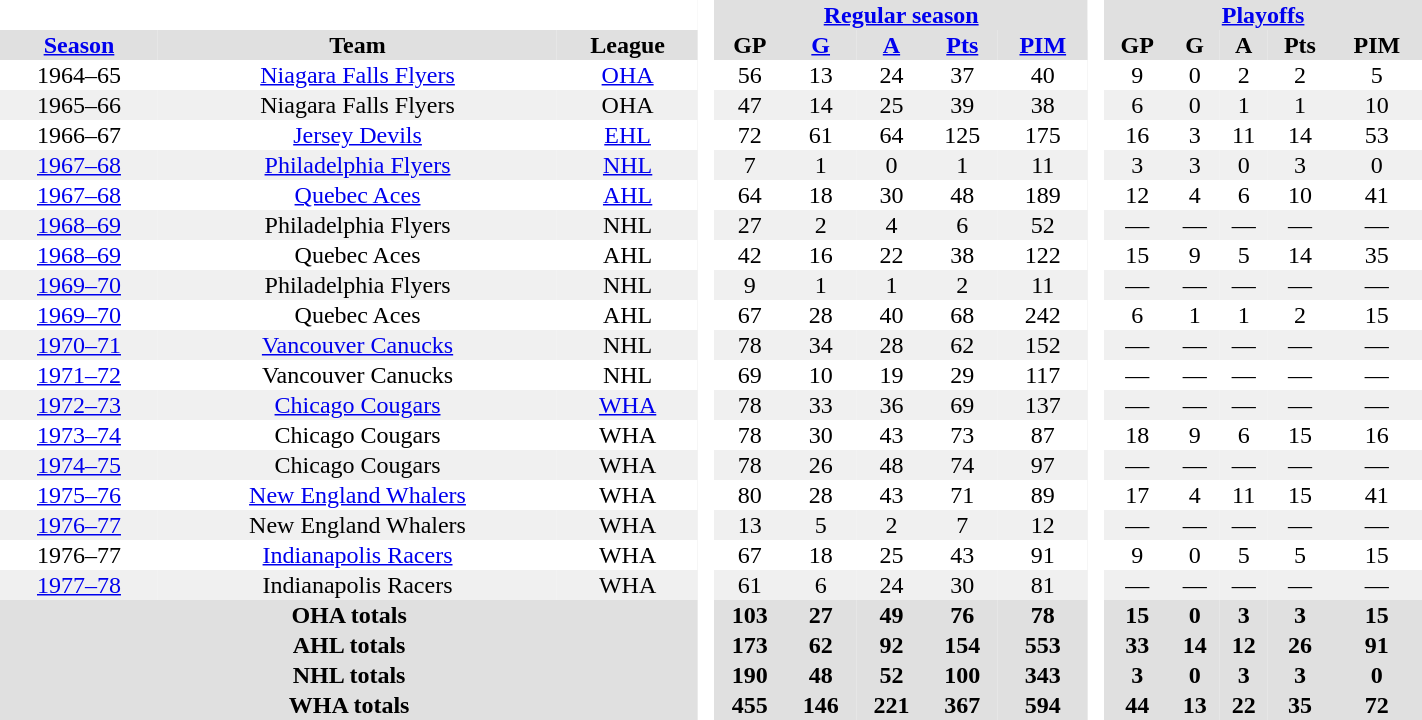<table BORDER="0" CELLPADDING="1" CELLSPACING="0" width="75%" style="text-align:center">
<tr bgcolor="#e0e0e0">
<th colspan="3" bgcolor="#ffffff"> </th>
<th rowspan="99" bgcolor="#ffffff"> </th>
<th colspan="5"><a href='#'>Regular season</a></th>
<th rowspan="99" bgcolor="#ffffff"> </th>
<th colspan="5"><a href='#'>Playoffs</a></th>
</tr>
<tr bgcolor="#e0e0e0">
<th><a href='#'>Season</a></th>
<th>Team</th>
<th>League</th>
<th>GP</th>
<th><a href='#'>G</a></th>
<th><a href='#'>A</a></th>
<th><a href='#'>Pts</a></th>
<th><a href='#'>PIM</a></th>
<th>GP</th>
<th>G</th>
<th>A</th>
<th>Pts</th>
<th>PIM</th>
</tr>
<tr>
<td>1964–65</td>
<td><a href='#'>Niagara Falls Flyers</a></td>
<td><a href='#'>OHA</a></td>
<td>56</td>
<td>13</td>
<td>24</td>
<td>37</td>
<td>40</td>
<td>9</td>
<td>0</td>
<td>2</td>
<td>2</td>
<td>5</td>
</tr>
<tr bgcolor="#f0f0f0">
<td>1965–66</td>
<td>Niagara Falls Flyers</td>
<td>OHA</td>
<td>47</td>
<td>14</td>
<td>25</td>
<td>39</td>
<td>38</td>
<td>6</td>
<td>0</td>
<td>1</td>
<td>1</td>
<td>10</td>
</tr>
<tr>
<td>1966–67</td>
<td><a href='#'>Jersey Devils</a></td>
<td><a href='#'>EHL</a></td>
<td>72</td>
<td>61</td>
<td>64</td>
<td>125</td>
<td>175</td>
<td>16</td>
<td>3</td>
<td>11</td>
<td>14</td>
<td>53</td>
</tr>
<tr bgcolor="#f0f0f0">
<td><a href='#'>1967–68</a></td>
<td><a href='#'>Philadelphia Flyers</a></td>
<td><a href='#'>NHL</a></td>
<td>7</td>
<td>1</td>
<td>0</td>
<td>1</td>
<td>11</td>
<td>3</td>
<td>3</td>
<td>0</td>
<td>3</td>
<td>0</td>
</tr>
<tr>
<td><a href='#'>1967–68</a></td>
<td><a href='#'>Quebec Aces</a></td>
<td><a href='#'>AHL</a></td>
<td>64</td>
<td>18</td>
<td>30</td>
<td>48</td>
<td>189</td>
<td>12</td>
<td>4</td>
<td>6</td>
<td>10</td>
<td>41</td>
</tr>
<tr bgcolor="#f0f0f0">
<td><a href='#'>1968–69</a></td>
<td>Philadelphia Flyers</td>
<td>NHL</td>
<td>27</td>
<td>2</td>
<td>4</td>
<td>6</td>
<td>52</td>
<td>—</td>
<td>—</td>
<td>—</td>
<td>—</td>
<td>—</td>
</tr>
<tr>
<td><a href='#'>1968–69</a></td>
<td>Quebec Aces</td>
<td>AHL</td>
<td>42</td>
<td>16</td>
<td>22</td>
<td>38</td>
<td>122</td>
<td>15</td>
<td>9</td>
<td>5</td>
<td>14</td>
<td>35</td>
</tr>
<tr bgcolor="#f0f0f0">
<td><a href='#'>1969–70</a></td>
<td>Philadelphia Flyers</td>
<td>NHL</td>
<td>9</td>
<td>1</td>
<td>1</td>
<td>2</td>
<td>11</td>
<td>—</td>
<td>—</td>
<td>—</td>
<td>—</td>
<td>—</td>
</tr>
<tr>
<td><a href='#'>1969–70</a></td>
<td>Quebec Aces</td>
<td>AHL</td>
<td>67</td>
<td>28</td>
<td>40</td>
<td>68</td>
<td>242</td>
<td>6</td>
<td>1</td>
<td>1</td>
<td>2</td>
<td>15</td>
</tr>
<tr bgcolor="#f0f0f0">
<td><a href='#'>1970–71</a></td>
<td><a href='#'>Vancouver Canucks</a></td>
<td>NHL</td>
<td>78</td>
<td>34</td>
<td>28</td>
<td>62</td>
<td>152</td>
<td>—</td>
<td>—</td>
<td>—</td>
<td>—</td>
<td>—</td>
</tr>
<tr>
<td><a href='#'>1971–72</a></td>
<td>Vancouver Canucks</td>
<td>NHL</td>
<td>69</td>
<td>10</td>
<td>19</td>
<td>29</td>
<td>117</td>
<td>—</td>
<td>—</td>
<td>—</td>
<td>—</td>
<td>—</td>
</tr>
<tr bgcolor="#f0f0f0">
<td><a href='#'>1972–73</a></td>
<td><a href='#'>Chicago Cougars</a></td>
<td><a href='#'>WHA</a></td>
<td>78</td>
<td>33</td>
<td>36</td>
<td>69</td>
<td>137</td>
<td>—</td>
<td>—</td>
<td>—</td>
<td>—</td>
<td>—</td>
</tr>
<tr>
<td><a href='#'>1973–74</a></td>
<td>Chicago Cougars</td>
<td>WHA</td>
<td>78</td>
<td>30</td>
<td>43</td>
<td>73</td>
<td>87</td>
<td>18</td>
<td>9</td>
<td>6</td>
<td>15</td>
<td>16</td>
</tr>
<tr bgcolor="#f0f0f0">
<td><a href='#'>1974–75</a></td>
<td>Chicago Cougars</td>
<td>WHA</td>
<td>78</td>
<td>26</td>
<td>48</td>
<td>74</td>
<td>97</td>
<td>—</td>
<td>—</td>
<td>—</td>
<td>—</td>
<td>—</td>
</tr>
<tr>
<td><a href='#'>1975–76</a></td>
<td><a href='#'>New England Whalers</a></td>
<td>WHA</td>
<td>80</td>
<td>28</td>
<td>43</td>
<td>71</td>
<td>89</td>
<td>17</td>
<td>4</td>
<td>11</td>
<td>15</td>
<td>41</td>
</tr>
<tr bgcolor="#f0f0f0">
<td><a href='#'>1976–77</a></td>
<td>New England Whalers</td>
<td>WHA</td>
<td>13</td>
<td>5</td>
<td>2</td>
<td>7</td>
<td>12</td>
<td>—</td>
<td>—</td>
<td>—</td>
<td>—</td>
<td>—</td>
</tr>
<tr>
<td>1976–77</td>
<td><a href='#'>Indianapolis Racers</a></td>
<td>WHA</td>
<td>67</td>
<td>18</td>
<td>25</td>
<td>43</td>
<td>91</td>
<td>9</td>
<td>0</td>
<td>5</td>
<td>5</td>
<td>15</td>
</tr>
<tr bgcolor="#f0f0f0">
<td><a href='#'>1977–78</a></td>
<td>Indianapolis Racers</td>
<td>WHA</td>
<td>61</td>
<td>6</td>
<td>24</td>
<td>30</td>
<td>81</td>
<td>—</td>
<td>—</td>
<td>—</td>
<td>—</td>
<td>—</td>
</tr>
<tr bgcolor="#e0e0e0">
<th colspan="3">OHA totals</th>
<th>103</th>
<th>27</th>
<th>49</th>
<th>76</th>
<th>78</th>
<th>15</th>
<th>0</th>
<th>3</th>
<th>3</th>
<th>15</th>
</tr>
<tr bgcolor="#e0e0e0">
<th colspan="3">AHL totals</th>
<th>173</th>
<th>62</th>
<th>92</th>
<th>154</th>
<th>553</th>
<th>33</th>
<th>14</th>
<th>12</th>
<th>26</th>
<th>91</th>
</tr>
<tr bgcolor="#e0e0e0">
<th colspan="3">NHL totals</th>
<th>190</th>
<th>48</th>
<th>52</th>
<th>100</th>
<th>343</th>
<th>3</th>
<th>0</th>
<th>3</th>
<th>3</th>
<th>0</th>
</tr>
<tr bgcolor="#e0e0e0">
<th colspan="3">WHA totals</th>
<th>455</th>
<th>146</th>
<th>221</th>
<th>367</th>
<th>594</th>
<th>44</th>
<th>13</th>
<th>22</th>
<th>35</th>
<th>72</th>
</tr>
</table>
